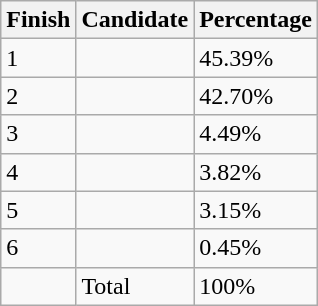<table class="wikitable sortable">
<tr>
<th>Finish</th>
<th>Candidate</th>
<th>Percentage</th>
</tr>
<tr>
<td>1</td>
<td></td>
<td>45.39%</td>
</tr>
<tr>
<td>2</td>
<td></td>
<td>42.70%</td>
</tr>
<tr>
<td>3</td>
<td></td>
<td>4.49%</td>
</tr>
<tr>
<td>4</td>
<td></td>
<td>3.82%</td>
</tr>
<tr>
<td>5</td>
<td></td>
<td>3.15%</td>
</tr>
<tr>
<td>6</td>
<td></td>
<td>0.45%</td>
</tr>
<tr>
<td></td>
<td>Total</td>
<td>100%</td>
</tr>
</table>
